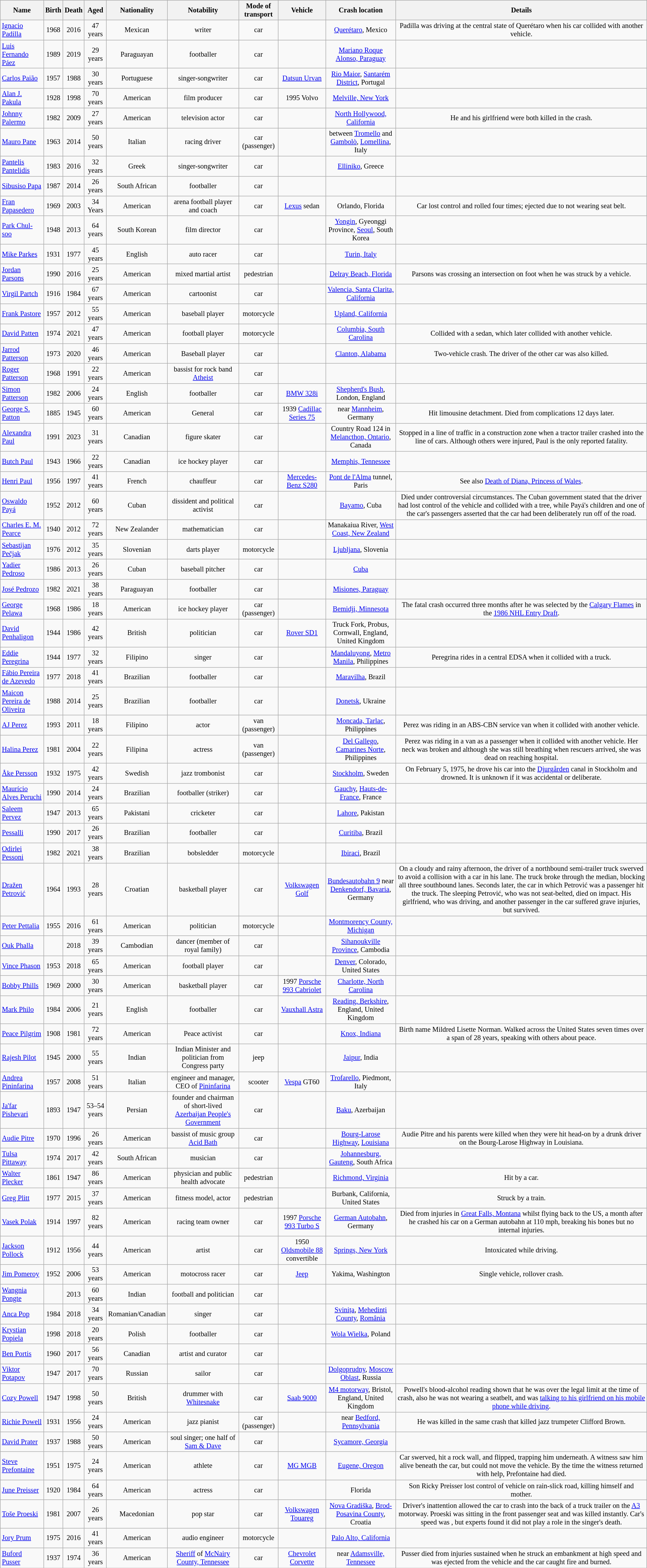<table class="wikitable sortable" style="text-align:center; font-size:85%">
<tr>
<th>Name</th>
<th>Birth</th>
<th>Death</th>
<th>Aged</th>
<th>Nationality</th>
<th>Notability</th>
<th>Mode of transport</th>
<th>Vehicle</th>
<th>Crash location</th>
<th>Details</th>
</tr>
<tr>
<td align="left"><a href='#'>Ignacio Padilla</a></td>
<td>1968</td>
<td>2016</td>
<td>47 years</td>
<td>Mexican</td>
<td>writer</td>
<td>car</td>
<td></td>
<td><a href='#'>Querétaro</a>, Mexico</td>
<td>Padilla was driving at the central state of Querétaro when his car collided with another vehicle.</td>
</tr>
<tr>
<td align="Left"><a href='#'>Luis Fernando Páez</a></td>
<td>1989</td>
<td>2019</td>
<td>29 years</td>
<td>Paraguayan</td>
<td>footballer</td>
<td>car</td>
<td></td>
<td><a href='#'>Mariano Roque Alonso, Paraguay</a></td>
<td></td>
</tr>
<tr>
<td align="left"><a href='#'>Carlos Paião</a></td>
<td>1957</td>
<td>1988</td>
<td>30 years</td>
<td>Portuguese</td>
<td>singer-songwriter</td>
<td>car</td>
<td><a href='#'>Datsun Urvan</a></td>
<td><a href='#'>Rio Maior</a>, <a href='#'>Santarém District</a>, Portugal</td>
<td></td>
</tr>
<tr>
<td align="left"><a href='#'>Alan J. Pakula</a></td>
<td>1928</td>
<td>1998</td>
<td>70 years</td>
<td>American</td>
<td>film producer</td>
<td>car</td>
<td>1995 Volvo</td>
<td><a href='#'>Melville, New York</a></td>
<td></td>
</tr>
<tr>
<td align="left"><a href='#'>Johnny Palermo</a></td>
<td>1982</td>
<td>2009</td>
<td>27 years</td>
<td>American</td>
<td>television actor</td>
<td>car</td>
<td></td>
<td><a href='#'>North Hollywood, California</a></td>
<td>He and his girlfriend were both killed in the crash.</td>
</tr>
<tr>
<td align="left"><a href='#'>Mauro Pane</a></td>
<td>1963</td>
<td>2014</td>
<td>50 years</td>
<td>Italian</td>
<td>racing driver</td>
<td>car (passenger)</td>
<td></td>
<td>between <a href='#'>Tromello</a> and <a href='#'>Gambolò</a>, <a href='#'>Lomellina</a>, Italy</td>
<td></td>
</tr>
<tr>
<td align="left"><a href='#'>Pantelis Pantelidis</a></td>
<td>1983</td>
<td>2016</td>
<td>32 years</td>
<td>Greek</td>
<td>singer-songwriter</td>
<td>car</td>
<td></td>
<td><a href='#'>Elliniko</a>, Greece</td>
<td></td>
</tr>
<tr>
<td align="left"><a href='#'>Sibusiso Papa</a></td>
<td>1987</td>
<td>2014</td>
<td>26 years</td>
<td>South African</td>
<td>footballer</td>
<td>car</td>
<td></td>
<td></td>
<td></td>
</tr>
<tr>
<td align="left"><a href='#'>Fran Papasedero</a></td>
<td>1969</td>
<td>2003</td>
<td>34 Years</td>
<td>American</td>
<td>arena football player and coach</td>
<td>car</td>
<td><a href='#'>Lexus</a> sedan</td>
<td>Orlando, Florida</td>
<td>Car lost control and rolled four times; ejected due to not wearing seat belt.</td>
</tr>
<tr>
<td align="left"><a href='#'>Park Chul-soo</a></td>
<td>1948</td>
<td>2013</td>
<td>64 years</td>
<td>South Korean</td>
<td>film director</td>
<td>car</td>
<td></td>
<td><a href='#'>Yongin</a>, Gyeonggi Province, <a href='#'>Seoul</a>, South Korea</td>
<td></td>
</tr>
<tr>
<td align="left"><a href='#'>Mike Parkes</a></td>
<td>1931</td>
<td>1977</td>
<td>45 years</td>
<td>English</td>
<td>auto racer</td>
<td>car</td>
<td></td>
<td><a href='#'>Turin, Italy</a></td>
<td></td>
</tr>
<tr>
<td align="left"><a href='#'>Jordan Parsons</a></td>
<td>1990</td>
<td>2016</td>
<td>25 years</td>
<td>American</td>
<td>mixed martial artist</td>
<td>pedestrian</td>
<td></td>
<td><a href='#'>Delray Beach, Florida</a></td>
<td>Parsons was crossing an intersection on foot when he was struck by a vehicle.</td>
</tr>
<tr>
<td align="left"><a href='#'>Virgil Partch</a></td>
<td>1916</td>
<td>1984</td>
<td>67 years</td>
<td>American</td>
<td>cartoonist</td>
<td>car</td>
<td></td>
<td><a href='#'>Valencia, Santa Clarita, California</a></td>
<td></td>
</tr>
<tr>
<td align="left"><a href='#'>Frank Pastore</a></td>
<td>1957</td>
<td>2012</td>
<td>55 years</td>
<td>American</td>
<td>baseball player</td>
<td>motorcycle</td>
<td></td>
<td><a href='#'>Upland, California</a></td>
<td></td>
</tr>
<tr>
<td align="left"><a href='#'>David Patten</a></td>
<td>1974</td>
<td>2021</td>
<td>47 years</td>
<td>American</td>
<td>football player</td>
<td>motorcycle</td>
<td></td>
<td><a href='#'>Columbia, South Carolina</a></td>
<td>Collided with a sedan, which later collided with another vehicle.</td>
</tr>
<tr>
<td align="left"><a href='#'>Jarrod Patterson</a></td>
<td>1973</td>
<td>2020</td>
<td>46 years</td>
<td>American</td>
<td>Baseball player</td>
<td>car</td>
<td></td>
<td><a href='#'>Clanton, Alabama</a></td>
<td>Two-vehicle crash. The driver of the other car was also killed.</td>
</tr>
<tr>
<td align="left"><a href='#'>Roger Patterson</a></td>
<td>1968</td>
<td>1991</td>
<td>22 years</td>
<td>American</td>
<td>bassist for rock band <a href='#'>Atheist</a></td>
<td>car</td>
<td></td>
<td></td>
<td></td>
</tr>
<tr>
<td align="left"><a href='#'>Simon Patterson</a></td>
<td>1982</td>
<td>2006</td>
<td>24 years</td>
<td>English</td>
<td>footballer</td>
<td>car</td>
<td><a href='#'>BMW 328i</a></td>
<td><a href='#'>Shepherd's Bush</a>, London, England</td>
<td></td>
</tr>
<tr>
<td align="left"><a href='#'>George S. Patton</a></td>
<td>1885</td>
<td>1945</td>
<td>60 years</td>
<td>American</td>
<td>General</td>
<td>car</td>
<td>1939 <a href='#'>Cadillac Series 75</a></td>
<td>near <a href='#'>Mannheim</a>, Germany</td>
<td>Hit limousine detachment. Died from complications 12 days later.</td>
</tr>
<tr>
<td align="left"><a href='#'>Alexandra Paul</a></td>
<td>1991</td>
<td>2023</td>
<td>31 years</td>
<td>Canadian</td>
<td>figure skater</td>
<td>car</td>
<td></td>
<td>Country Road 124 in <a href='#'>Melancthon, Ontario</a>, Canada</td>
<td>Stopped in a line of traffic in a construction zone when a tractor trailer crashed into the line of cars. Although others were injured, Paul is the only reported fatality.</td>
</tr>
<tr>
<td align="left"><a href='#'>Butch Paul</a></td>
<td>1943</td>
<td>1966</td>
<td>22 years</td>
<td>Canadian</td>
<td>ice hockey player</td>
<td>car</td>
<td></td>
<td><a href='#'>Memphis, Tennessee</a></td>
<td></td>
</tr>
<tr>
<td align="left"><a href='#'>Henri Paul</a></td>
<td>1956</td>
<td>1997</td>
<td>41 years</td>
<td>French</td>
<td>chauffeur</td>
<td>car</td>
<td><a href='#'>Mercedes-Benz S280</a></td>
<td><a href='#'>Pont de l'Alma</a> tunnel, Paris</td>
<td>See also <a href='#'>Death of Diana, Princess of Wales</a>.</td>
</tr>
<tr>
<td align="left"><a href='#'>Oswaldo Payá</a></td>
<td>1952</td>
<td>2012</td>
<td>60 years</td>
<td>Cuban</td>
<td>dissident and political activist</td>
<td>car</td>
<td></td>
<td><a href='#'>Bayamo</a>, Cuba</td>
<td>Died under controversial circumstances. The Cuban government stated that the driver had lost control of the vehicle and collided with a tree, while Payá's children and one of the car's passengers asserted that the car had been deliberately run off of the road.</td>
</tr>
<tr>
<td align="left"><a href='#'>Charles E. M. Pearce</a></td>
<td>1940</td>
<td>2012</td>
<td>72 years</td>
<td>New Zealander</td>
<td>mathematician</td>
<td>car</td>
<td></td>
<td>Manakaiua River, <a href='#'>West Coast, New Zealand</a></td>
<td></td>
</tr>
<tr>
<td align="left"><a href='#'>Sebastijan Pečjak</a></td>
<td>1976</td>
<td>2012</td>
<td>35 years</td>
<td>Slovenian</td>
<td>darts player</td>
<td>motorcycle</td>
<td></td>
<td><a href='#'>Ljubljana</a>, Slovenia</td>
<td></td>
</tr>
<tr>
<td align="left"><a href='#'>Yadier Pedroso</a></td>
<td>1986</td>
<td>2013</td>
<td>26 years</td>
<td>Cuban</td>
<td>baseball pitcher</td>
<td>car</td>
<td></td>
<td><a href='#'>Cuba</a></td>
<td></td>
</tr>
<tr>
<td align="left"><a href='#'>José Pedrozo</a></td>
<td>1982</td>
<td>2021</td>
<td>38 years</td>
<td>Paraguayan</td>
<td>footballer</td>
<td>car</td>
<td></td>
<td><a href='#'>Misiones, Paraguay</a></td>
<td></td>
</tr>
<tr>
<td align="left"><a href='#'>George Pelawa</a></td>
<td>1968</td>
<td>1986</td>
<td>18 years</td>
<td>American</td>
<td>ice hockey player</td>
<td>car (passenger)</td>
<td></td>
<td><a href='#'>Bemidji, Minnesota</a></td>
<td>The fatal crash occurred three months after he was selected by the <a href='#'>Calgary Flames</a> in the <a href='#'>1986 NHL Entry Draft</a>.</td>
</tr>
<tr>
<td align="left"><a href='#'>David Penhaligon</a></td>
<td>1944</td>
<td>1986</td>
<td>42 years</td>
<td>British</td>
<td>politician</td>
<td>car</td>
<td><a href='#'>Rover SD1</a></td>
<td>Truck Fork, Probus, Cornwall, England, United Kingdom</td>
<td></td>
</tr>
<tr>
<td align="left"><a href='#'>Eddie Peregrina</a></td>
<td>1944</td>
<td>1977</td>
<td>32 years</td>
<td>Filipino</td>
<td>singer</td>
<td>car</td>
<td></td>
<td><a href='#'>Mandaluyong</a>, <a href='#'>Metro Manila</a>, Philippines</td>
<td>Peregrina rides in a central EDSA when it collided with a truck.</td>
</tr>
<tr>
<td align="left"><a href='#'>Fábio Pereira de Azevedo</a></td>
<td>1977</td>
<td>2018</td>
<td>41 years</td>
<td>Brazilian</td>
<td>footballer</td>
<td>car</td>
<td></td>
<td><a href='#'>Maravilha</a>, Brazil</td>
<td></td>
</tr>
<tr>
<td align="left"><a href='#'>Maicon Pereira de Oliveira</a></td>
<td>1988</td>
<td>2014</td>
<td>25 years</td>
<td>Brazilian</td>
<td>footballer</td>
<td>car</td>
<td></td>
<td><a href='#'>Donetsk</a>, Ukraine</td>
<td></td>
</tr>
<tr>
<td align="left"><a href='#'>AJ Perez</a></td>
<td>1993</td>
<td>2011</td>
<td>18 years</td>
<td>Filipino</td>
<td>actor</td>
<td>van (passenger)</td>
<td></td>
<td><a href='#'>Moncada, Tarlac</a>, Philippines</td>
<td>Perez was riding in an ABS-CBN service van when it collided with another vehicle.</td>
</tr>
<tr>
<td align="left"><a href='#'>Halina Perez</a></td>
<td>1981</td>
<td>2004</td>
<td>22 years</td>
<td>Filipina</td>
<td>actress</td>
<td>van (passenger)</td>
<td></td>
<td><a href='#'>Del Gallego</a>, <a href='#'>Camarines Norte</a>, Philippines</td>
<td>Perez was riding in a van as a passenger when it collided with another vehicle. Her neck was broken and although she was still breathing when rescuers arrived, she was dead on reaching hospital.</td>
</tr>
<tr>
<td align="left"><a href='#'>Åke Persson</a></td>
<td>1932</td>
<td>1975</td>
<td>42 years</td>
<td>Swedish</td>
<td>jazz trombonist</td>
<td>car</td>
<td></td>
<td><a href='#'>Stockholm</a>, Sweden</td>
<td>On February 5, 1975, he drove his car into the <a href='#'>Djurgården</a> canal in Stockholm and drowned. It is unknown if it was accidental or deliberate.</td>
</tr>
<tr>
<td align="left"><a href='#'>Maurício Alves Peruchi</a></td>
<td>1990</td>
<td>2014</td>
<td>24 years</td>
<td>Brazilian</td>
<td>footballer (striker)</td>
<td>car</td>
<td></td>
<td><a href='#'>Gauchy</a>, <a href='#'>Hauts-de-France</a>, France</td>
<td></td>
</tr>
<tr>
<td align="left"><a href='#'>Saleem Pervez</a></td>
<td>1947</td>
<td>2013</td>
<td>65 years</td>
<td>Pakistani</td>
<td>cricketer</td>
<td>car</td>
<td></td>
<td><a href='#'>Lahore</a>, Pakistan</td>
<td></td>
</tr>
<tr>
<td align="left"><a href='#'>Pessalli</a></td>
<td>1990</td>
<td>2017</td>
<td>26 years</td>
<td>Brazilian</td>
<td>footballer</td>
<td>car</td>
<td></td>
<td><a href='#'>Curitiba</a>, Brazil</td>
<td></td>
</tr>
<tr>
<td align="left"><a href='#'>Odirlei Pessoni</a></td>
<td>1982</td>
<td>2021</td>
<td>38 years</td>
<td>Brazilian</td>
<td>bobsledder</td>
<td>motorcycle</td>
<td></td>
<td><a href='#'>Ibiraci</a>, Brazil</td>
<td></td>
</tr>
<tr>
<td align="left"><a href='#'>Dražen Petrović</a></td>
<td>1964</td>
<td>1993</td>
<td>28 years</td>
<td>Croatian</td>
<td>basketball player</td>
<td>car</td>
<td><a href='#'>Volkswagen Golf</a></td>
<td><a href='#'>Bundesautobahn 9</a> near <a href='#'>Denkendorf, Bavaria</a>, Germany</td>
<td>On a cloudy and rainy afternoon, the driver of a northbound semi-trailer truck swerved to avoid a collision with a car in his lane. The truck broke through the median, blocking all three southbound lanes. Seconds later, the car in which Petrović was a passenger hit the truck. The sleeping Petrović, who was not seat-belted, died on impact. His girlfriend, who was driving, and another passenger in the car suffered grave injuries, but survived.</td>
</tr>
<tr>
<td align="left"><a href='#'>Peter Pettalia</a></td>
<td>1955</td>
<td>2016</td>
<td>61 years</td>
<td>American</td>
<td>politician</td>
<td>motorcycle</td>
<td></td>
<td><a href='#'>Montmorency County, Michigan</a></td>
<td></td>
</tr>
<tr>
<td align="left"><a href='#'>Ouk Phalla</a></td>
<td></td>
<td>2018</td>
<td>39 years</td>
<td>Cambodian</td>
<td>dancer (member of royal family)</td>
<td>car</td>
<td></td>
<td><a href='#'>Sihanoukville Province</a>, Cambodia</td>
<td></td>
</tr>
<tr>
<td align="left"><a href='#'>Vince Phason</a></td>
<td>1953</td>
<td>2018</td>
<td>65 years</td>
<td>American</td>
<td>football player</td>
<td>car</td>
<td></td>
<td><a href='#'>Denver</a>, Colorado, United States</td>
<td></td>
</tr>
<tr>
<td align="left"><a href='#'>Bobby Phills</a></td>
<td>1969</td>
<td>2000</td>
<td>30 years</td>
<td>American</td>
<td>basketball player</td>
<td>car</td>
<td>1997 <a href='#'>Porsche 993 Cabriolet</a></td>
<td><a href='#'>Charlotte, North Carolina</a></td>
<td></td>
</tr>
<tr>
<td align="left"><a href='#'>Mark Philo</a></td>
<td>1984</td>
<td>2006</td>
<td>21 years</td>
<td>English</td>
<td>footballer</td>
<td>car</td>
<td><a href='#'>Vauxhall Astra</a></td>
<td><a href='#'>Reading, Berkshire</a>, England, United Kingdom</td>
<td></td>
</tr>
<tr>
<td align="left"><a href='#'>Peace Pilgrim</a></td>
<td>1908</td>
<td>1981</td>
<td>72 years</td>
<td>American</td>
<td>Peace activist</td>
<td>car</td>
<td></td>
<td><a href='#'>Knox, Indiana</a></td>
<td>Birth name Mildred Lisette Norman. Walked across the United States seven times over a span of 28 years, speaking with others about peace.</td>
</tr>
<tr>
<td align="left"><a href='#'>Rajesh Pilot</a></td>
<td>1945</td>
<td>2000</td>
<td>55 years</td>
<td>Indian</td>
<td>Indian Minister and politician from Congress party</td>
<td>jeep</td>
<td></td>
<td><a href='#'>Jaipur</a>, India</td>
<td></td>
</tr>
<tr>
<td align="left"><a href='#'>Andrea Pininfarina</a></td>
<td>1957</td>
<td>2008</td>
<td>51 years</td>
<td>Italian</td>
<td>engineer and manager, CEO of <a href='#'>Pininfarina</a></td>
<td>scooter</td>
<td><a href='#'>Vespa</a> GT60</td>
<td><a href='#'>Trofarello</a>, Piedmont, Italy</td>
<td></td>
</tr>
<tr>
<td align="left"><a href='#'>Ja'far Pishevari</a></td>
<td>1893</td>
<td>1947</td>
<td>53–54 years</td>
<td>Persian</td>
<td>founder and chairman of short-lived <a href='#'>Azerbaijan People's Government</a></td>
<td>car</td>
<td></td>
<td><a href='#'>Baku</a>, Azerbaijan</td>
<td></td>
</tr>
<tr>
<td align="left"><a href='#'>Audie Pitre</a></td>
<td>1970</td>
<td>1996</td>
<td>26 years</td>
<td>American</td>
<td>bassist of music group <a href='#'>Acid Bath</a></td>
<td>car</td>
<td></td>
<td><a href='#'>Bourg-Larose Highway</a>, <a href='#'>Louisiana</a></td>
<td>Audie Pitre and his parents were killed when they were hit head-on by a drunk driver on the Bourg-Larose Highway in Louisiana.</td>
</tr>
<tr>
<td align="left"><a href='#'>Tulsa Pittaway</a></td>
<td>1974</td>
<td>2017</td>
<td>42 years</td>
<td>South African</td>
<td>musician</td>
<td>car</td>
<td></td>
<td><a href='#'>Johannesburg, Gauteng</a>, South Africa</td>
<td></td>
</tr>
<tr>
<td align="left"><a href='#'>Walter Plecker</a></td>
<td>1861</td>
<td>1947</td>
<td>86 years</td>
<td>American</td>
<td>physician and public health advocate</td>
<td>pedestrian</td>
<td></td>
<td><a href='#'>Richmond, Virginia</a></td>
<td>Hit by a car.</td>
</tr>
<tr>
<td align="left"><a href='#'>Greg Plitt</a></td>
<td>1977</td>
<td>2015</td>
<td>37 years</td>
<td>American</td>
<td>fitness model, actor</td>
<td>pedestrian</td>
<td></td>
<td>Burbank, California, United States</td>
<td>Struck by a train.</td>
</tr>
<tr>
<td align="left"><a href='#'>Vasek Polak</a></td>
<td>1914</td>
<td>1997</td>
<td>82 years</td>
<td>American</td>
<td>racing team owner</td>
<td>car</td>
<td>1997 <a href='#'>Porsche 993 Turbo S</a></td>
<td><a href='#'>German Autobahn</a>, Germany</td>
<td>Died from injuries in <a href='#'>Great Falls, Montana</a> whilst flying back to the US, a month after he crashed his car on a German autobahn at 110 mph, breaking his bones but no internal injuries.</td>
</tr>
<tr>
<td align="left"><a href='#'>Jackson Pollock</a></td>
<td>1912</td>
<td>1956</td>
<td>44 years</td>
<td>American</td>
<td>artist</td>
<td>car</td>
<td>1950 <a href='#'>Oldsmobile 88</a> convertible</td>
<td><a href='#'>Springs, New York</a></td>
<td>Intoxicated while driving.</td>
</tr>
<tr>
<td align="left"><a href='#'>Jim Pomeroy</a></td>
<td>1952</td>
<td>2006</td>
<td>53 years</td>
<td>American</td>
<td>motocross racer</td>
<td>car</td>
<td><a href='#'>Jeep</a></td>
<td>Yakima, Washington</td>
<td>Single vehicle, rollover crash.</td>
</tr>
<tr>
<td align="left"><a href='#'>Wangnia Pongte</a></td>
<td></td>
<td>2013</td>
<td>60 years</td>
<td>Indian</td>
<td>football and politician</td>
<td>car</td>
<td></td>
<td></td>
<td></td>
</tr>
<tr>
<td align="left"><a href='#'>Anca Pop</a></td>
<td>1984</td>
<td>2018</td>
<td>34 years</td>
<td>Romanian/Canadian</td>
<td>singer</td>
<td>car</td>
<td></td>
<td><a href='#'>Svinița</a>, <a href='#'>Mehedinți County</a>, <a href='#'>România</a></td>
<td></td>
</tr>
<tr>
<td align="left"><a href='#'>Krystian Popiela</a></td>
<td>1998</td>
<td>2018</td>
<td>20 years</td>
<td>Polish</td>
<td>footballer</td>
<td>car</td>
<td></td>
<td><a href='#'>Wola Wielka</a>, Poland</td>
<td></td>
</tr>
<tr>
<td align="left"><a href='#'>Ben Portis</a></td>
<td>1960</td>
<td>2017</td>
<td>56 years</td>
<td>Canadian</td>
<td>artist and curator</td>
<td>car</td>
<td></td>
<td></td>
<td></td>
</tr>
<tr>
<td align="left"><a href='#'>Viktor Potapov</a></td>
<td>1947</td>
<td>2017</td>
<td>70 years</td>
<td>Russian</td>
<td>sailor</td>
<td>car</td>
<td></td>
<td><a href='#'>Dolgoprudny</a>, <a href='#'>Moscow Oblast</a>, Russia</td>
<td></td>
</tr>
<tr>
<td align="left"><a href='#'>Cozy Powell</a></td>
<td>1947</td>
<td>1998</td>
<td>50 years</td>
<td>British</td>
<td>drummer with <a href='#'>Whitesnake</a></td>
<td>car</td>
<td><a href='#'>Saab 9000</a></td>
<td><a href='#'>M4 motorway</a>, Bristol, England, United Kingdom</td>
<td>Powell's blood-alcohol reading shown that he was over the legal limit at the time of crash, also he was not wearing a seatbelt, and was <a href='#'>talking to his girlfriend on his mobile phone while driving</a>.</td>
</tr>
<tr>
<td align="left"><a href='#'>Richie Powell</a></td>
<td>1931</td>
<td>1956</td>
<td>24 years</td>
<td>American</td>
<td>jazz pianist</td>
<td>car (passenger)</td>
<td></td>
<td>near <a href='#'>Bedford, Pennsylvania</a></td>
<td>He was killed in the same crash that killed jazz trumpeter Clifford Brown.</td>
</tr>
<tr>
<td align="left"><a href='#'>David Prater</a></td>
<td>1937</td>
<td>1988</td>
<td>50 years</td>
<td>American</td>
<td>soul singer; one half of <a href='#'>Sam & Dave</a></td>
<td>car</td>
<td></td>
<td><a href='#'>Sycamore, Georgia</a></td>
<td></td>
</tr>
<tr>
<td align="left"><a href='#'>Steve Prefontaine</a></td>
<td>1951</td>
<td>1975</td>
<td>24 years</td>
<td>American</td>
<td>athlete</td>
<td>car</td>
<td><a href='#'>MG MGB</a></td>
<td><a href='#'>Eugene, Oregon</a></td>
<td>Car swerved, hit a rock wall, and flipped, trapping him underneath. A witness saw him alive beneath the car, but could not move the vehicle. By the time the witness returned with help, Prefontaine had died.</td>
</tr>
<tr>
<td align="left"><a href='#'>June Preisser</a></td>
<td>1920</td>
<td>1984</td>
<td>64 years</td>
<td>American</td>
<td>actress</td>
<td>car</td>
<td></td>
<td>Florida</td>
<td>Son Ricky Preisser lost control of vehicle on rain-slick road, killing himself and mother.</td>
</tr>
<tr>
<td align="left"><a href='#'>Toše Proeski</a></td>
<td>1981</td>
<td>2007</td>
<td>26 years</td>
<td>Macedonian</td>
<td>pop star</td>
<td>car</td>
<td><a href='#'>Volkswagen Touareg</a></td>
<td><a href='#'>Nova Gradiška</a>, <a href='#'>Brod-Posavina County</a>, Croatia</td>
<td>Driver's inattention allowed the car to crash into the back of a truck trailer on the <a href='#'>A3</a> motorway. Proeski was sitting in the front passenger seat and was killed instantly. Car's speed was , but experts found it did not play a role in the singer's death.</td>
</tr>
<tr>
<td align="left"><a href='#'>Jory Prum</a></td>
<td>1975</td>
<td>2016</td>
<td>41 years</td>
<td>American</td>
<td>audio engineer</td>
<td>motorcycle</td>
<td></td>
<td><a href='#'>Palo Alto, California</a></td>
<td></td>
</tr>
<tr>
<td align="left"><a href='#'>Buford Pusser</a></td>
<td>1937</td>
<td>1974</td>
<td>36 years</td>
<td>American</td>
<td><a href='#'>Sheriff</a> of <a href='#'>McNairy County, Tennessee</a></td>
<td>car</td>
<td><a href='#'>Chevrolet Corvette</a></td>
<td>near <a href='#'>Adamsville, Tennessee</a></td>
<td>Pusser died from injuries sustained when he struck an embankment at high speed and was ejected from the vehicle and the car caught fire and burned.</td>
</tr>
</table>
